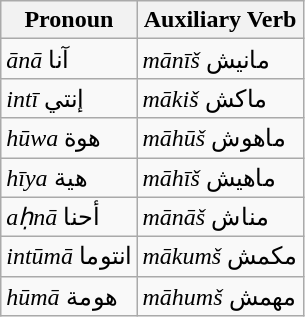<table class="wikitable">
<tr>
<th>Pronoun</th>
<th>Auxiliary Verb</th>
</tr>
<tr>
<td><em>ānā</em> آنا</td>
<td><em>mānīš</em> مانيش</td>
</tr>
<tr>
<td><em>intī</em> إنتي</td>
<td><em>mākiš</em> ماكش</td>
</tr>
<tr>
<td><em>hūwa</em> هوة</td>
<td><em>māhūš</em> ماهوش</td>
</tr>
<tr>
<td><em>hīya</em> هية</td>
<td><em>māhīš</em> ماهيش</td>
</tr>
<tr>
<td><em>aḥnā</em> أحنا</td>
<td><em>mānāš</em> مناش</td>
</tr>
<tr>
<td><em>intūmā</em> انتوما</td>
<td><em>mākumš</em> مكمش</td>
</tr>
<tr>
<td><em>hūmā</em> هومة</td>
<td><em>māhumš</em> مهمش</td>
</tr>
</table>
